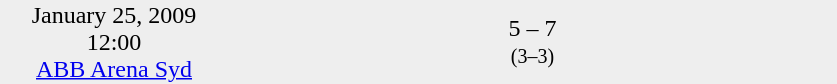<table style="background:#eee;" cellspacing="0">
<tr style="text-align:center;">
<td width=150>January 25, 2009<br>12:00<br><a href='#'>ABB Arena Syd</a></td>
<td style="width:150px; text-align:right;"></td>
<td width=100>5 – 7 <br><small>(3–3)</small></td>
<td style="width:150px; text-align:left;"></td>
</tr>
</table>
